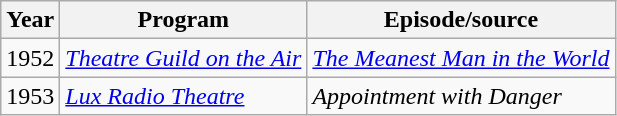<table class="wikitable">
<tr>
<th>Year</th>
<th>Program</th>
<th>Episode/source</th>
</tr>
<tr>
<td>1952</td>
<td><em><a href='#'>Theatre Guild on the Air</a></em></td>
<td><em><a href='#'>The Meanest Man in the World</a></em></td>
</tr>
<tr>
<td>1953</td>
<td><em><a href='#'>Lux Radio Theatre</a></em></td>
<td><em>Appointment with Danger</em></td>
</tr>
</table>
